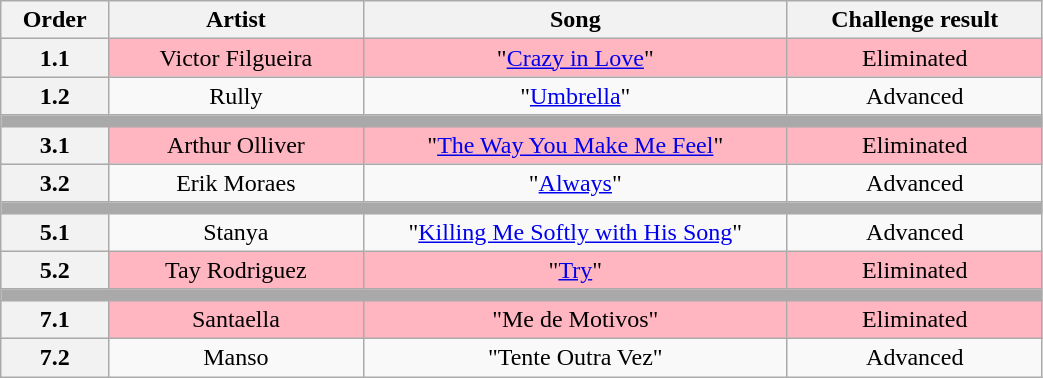<table class="wikitable" style="text-align:center; width:55%;">
<tr>
<th scope="col" width="05%">Order</th>
<th scope="col" width="15%">Artist</th>
<th scope="col" width="25%">Song</th>
<th scope="col" width="15%">Challenge result</th>
</tr>
<tr bgcolor=FFB6C1>
<th>1.1</th>
<td>Victor Filgueira</td>
<td>"<a href='#'>Crazy in Love</a>"</td>
<td>Eliminated</td>
</tr>
<tr>
<th>1.2</th>
<td>Rully</td>
<td>"<a href='#'>Umbrella</a>"</td>
<td>Advanced</td>
</tr>
<tr>
<td bgcolor=A9A9A9 colspan=4></td>
</tr>
<tr bgcolor=FFB6C1>
<th>3.1</th>
<td>Arthur Olliver</td>
<td>"<a href='#'>The Way You Make Me Feel</a>"</td>
<td>Eliminated</td>
</tr>
<tr>
<th>3.2</th>
<td>Erik Moraes</td>
<td>"<a href='#'>Always</a>"</td>
<td>Advanced</td>
</tr>
<tr>
<td bgcolor=A9A9A9 colspan=4></td>
</tr>
<tr>
<th>5.1</th>
<td>Stanya</td>
<td>"<a href='#'>Killing Me Softly with His Song</a>"</td>
<td>Advanced</td>
</tr>
<tr bgcolor=FFB6C1>
<th>5.2</th>
<td>Tay Rodriguez</td>
<td>"<a href='#'>Try</a>"</td>
<td>Eliminated</td>
</tr>
<tr>
<td bgcolor=A9A9A9 colspan=4></td>
</tr>
<tr bgcolor=FFB6C1>
<th>7.1</th>
<td>Santaella</td>
<td>"Me de Motivos"</td>
<td>Eliminated</td>
</tr>
<tr>
<th>7.2</th>
<td>Manso</td>
<td>"Tente Outra Vez"</td>
<td>Advanced</td>
</tr>
</table>
